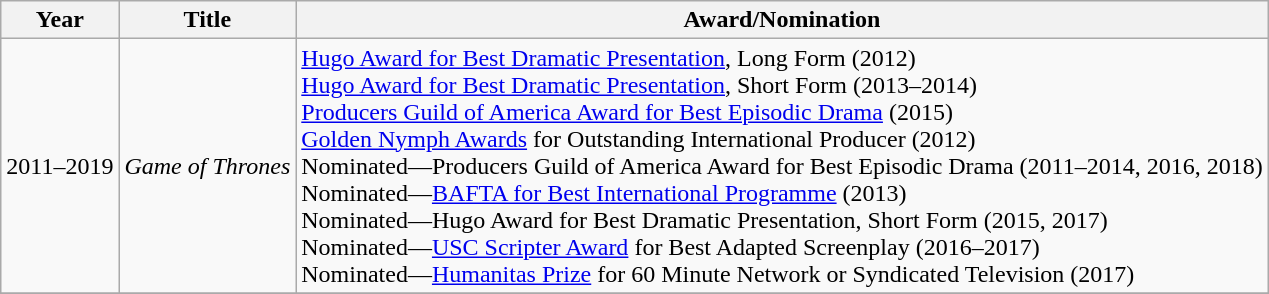<table class="wikitable">
<tr>
<th>Year</th>
<th>Title</th>
<th>Award/Nomination</th>
</tr>
<tr>
<td>2011–2019</td>
<td style="text-align:left"><em>Game of Thrones</em></td>
<td><a href='#'>Hugo Award for Best Dramatic Presentation</a>, Long Form (2012)<br><a href='#'>Hugo Award for Best Dramatic Presentation</a>, Short Form (2013–2014)<br><a href='#'>Producers Guild of America Award for Best Episodic Drama</a> (2015)<br><a href='#'>Golden Nymph Awards</a> for Outstanding International Producer (2012)<br>Nominated—Producers Guild of America Award for Best Episodic Drama (2011–2014, 2016, 2018)<br>Nominated—<a href='#'>BAFTA for Best International Programme</a> (2013)<br>Nominated—Hugo Award for Best Dramatic Presentation, Short Form (2015, 2017)<br>Nominated—<a href='#'>USC Scripter Award</a> for Best Adapted Screenplay (2016–2017)<br>Nominated—<a href='#'>Humanitas Prize</a> for 60 Minute Network or Syndicated Television (2017)</td>
</tr>
<tr>
</tr>
</table>
